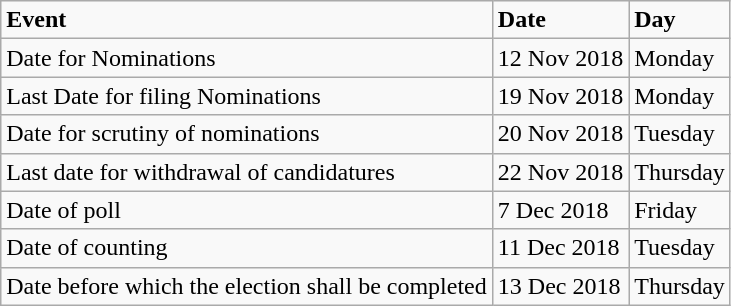<table class="wikitable">
<tr>
<td><strong>Event</strong></td>
<td><strong>Date</strong></td>
<td><strong>Day</strong></td>
</tr>
<tr>
<td>Date for Nominations</td>
<td>12 Nov 2018</td>
<td>Monday</td>
</tr>
<tr>
<td>Last Date for filing Nominations</td>
<td>19 Nov 2018</td>
<td>Monday</td>
</tr>
<tr>
<td>Date for scrutiny of nominations</td>
<td>20 Nov 2018</td>
<td>Tuesday</td>
</tr>
<tr>
<td>Last date for withdrawal of candidatures</td>
<td>22 Nov 2018</td>
<td>Thursday</td>
</tr>
<tr>
<td>Date of poll</td>
<td>7 Dec 2018</td>
<td>Friday</td>
</tr>
<tr>
<td>Date of counting</td>
<td>11 Dec 2018</td>
<td>Tuesday</td>
</tr>
<tr>
<td>Date before which the election shall be completed</td>
<td>13 Dec 2018</td>
<td>Thursday</td>
</tr>
</table>
